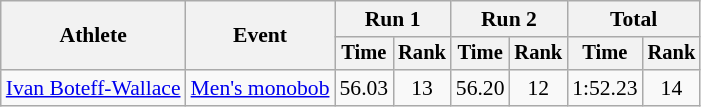<table class="wikitable" style="font-size:90%">
<tr>
<th rowspan="2">Athlete</th>
<th rowspan="2">Event</th>
<th colspan="2">Run 1</th>
<th colspan="2">Run 2</th>
<th colspan="2">Total</th>
</tr>
<tr style="font-size:95%">
<th>Time</th>
<th>Rank</th>
<th>Time</th>
<th>Rank</th>
<th>Time</th>
<th>Rank</th>
</tr>
<tr align=center>
<td align=left><a href='#'>Ivan Boteff-Wallace</a></td>
<td align=left><a href='#'>Men's monobob</a></td>
<td>56.03</td>
<td>13</td>
<td>56.20</td>
<td>12</td>
<td>1:52.23</td>
<td>14</td>
</tr>
</table>
